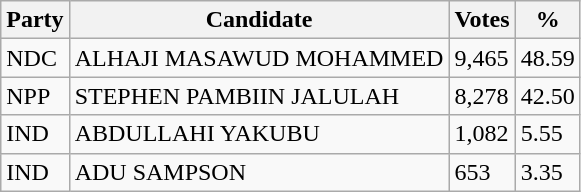<table class="wikitable">
<tr>
<th><strong>Party</strong></th>
<th><strong>Candidate</strong></th>
<th><strong>Votes</strong></th>
<th><strong>%</strong></th>
</tr>
<tr>
<td>NDC</td>
<td>ALHAJI MASAWUD MOHAMMED</td>
<td>9,465</td>
<td>48.59</td>
</tr>
<tr>
<td>NPP</td>
<td>STEPHEN PAMBIIN JALULAH</td>
<td>8,278</td>
<td>42.50</td>
</tr>
<tr>
<td>IND</td>
<td>ABDULLAHI YAKUBU</td>
<td>1,082</td>
<td>5.55</td>
</tr>
<tr>
<td>IND</td>
<td>ADU SAMPSON</td>
<td>653</td>
<td>3.35</td>
</tr>
</table>
